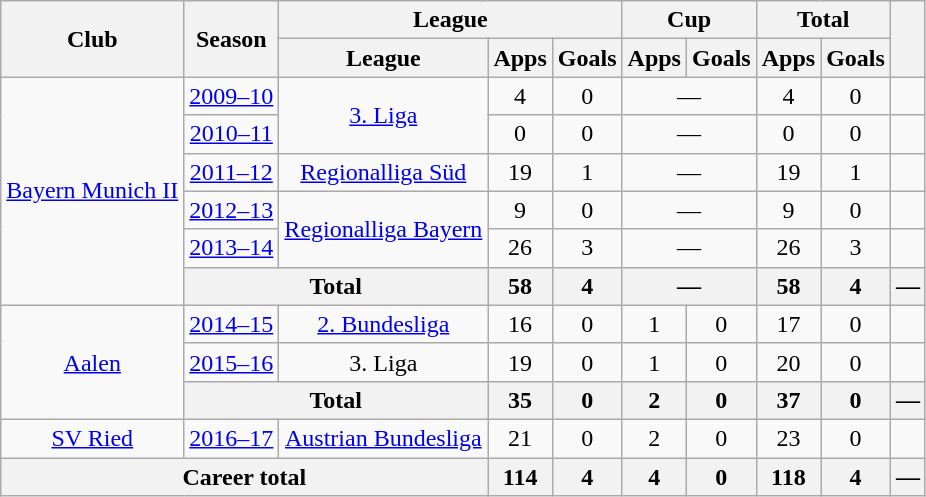<table class="wikitable" style="text-align:center">
<tr>
<th rowspan="2">Club</th>
<th rowspan="2">Season</th>
<th colspan="3">League</th>
<th colspan="2">Cup</th>
<th colspan="2">Total</th>
<th rowspan="2"></th>
</tr>
<tr>
<th>League</th>
<th>Apps</th>
<th>Goals</th>
<th>Apps</th>
<th>Goals</th>
<th>Apps</th>
<th>Goals</th>
</tr>
<tr>
<td rowspan="6"><a href='#'>Bayern Munich II</a></td>
<td><a href='#'>2009–10</a></td>
<td rowspan="2"><a href='#'>3. Liga</a></td>
<td>4</td>
<td>0</td>
<td colspan="2">—</td>
<td>4</td>
<td>0</td>
<td></td>
</tr>
<tr>
<td><a href='#'>2010–11</a></td>
<td>0</td>
<td>0</td>
<td colspan="2">—</td>
<td>0</td>
<td>0</td>
<td></td>
</tr>
<tr>
<td><a href='#'>2011–12</a></td>
<td><a href='#'>Regionalliga Süd</a></td>
<td>19</td>
<td>1</td>
<td colspan="2">—</td>
<td>19</td>
<td>1</td>
<td></td>
</tr>
<tr>
<td><a href='#'>2012–13</a></td>
<td rowspan="2"><a href='#'>Regionalliga Bayern</a></td>
<td>9</td>
<td>0</td>
<td colspan="2">—</td>
<td>9</td>
<td>0</td>
<td></td>
</tr>
<tr>
<td><a href='#'>2013–14</a></td>
<td>26</td>
<td>3</td>
<td colspan="2">—</td>
<td>26</td>
<td>3</td>
<td></td>
</tr>
<tr>
<th colspan="2">Total</th>
<th>58</th>
<th>4</th>
<th colspan="2">—</th>
<th>58</th>
<th>4</th>
<th>—</th>
</tr>
<tr>
<td rowspan="3"><a href='#'>Aalen</a></td>
<td><a href='#'>2014–15</a></td>
<td><a href='#'>2. Bundesliga</a></td>
<td>16</td>
<td>0</td>
<td>1</td>
<td>0</td>
<td>17</td>
<td>0</td>
<td></td>
</tr>
<tr>
<td><a href='#'>2015–16</a></td>
<td>3. Liga</td>
<td>19</td>
<td>0</td>
<td>1</td>
<td>0</td>
<td>20</td>
<td>0</td>
<td></td>
</tr>
<tr>
<th colspan="2">Total</th>
<th>35</th>
<th>0</th>
<th>2</th>
<th>0</th>
<th>37</th>
<th>0</th>
<th>—</th>
</tr>
<tr>
<td><a href='#'>SV Ried</a></td>
<td><a href='#'>2016–17</a></td>
<td><a href='#'>Austrian Bundesliga</a></td>
<td>21</td>
<td>0</td>
<td>2</td>
<td>0</td>
<td>23</td>
<td>0</td>
<td></td>
</tr>
<tr>
<th colspan="3">Career total</th>
<th>114</th>
<th>4</th>
<th>4</th>
<th>0</th>
<th>118</th>
<th>4</th>
<th>—</th>
</tr>
</table>
